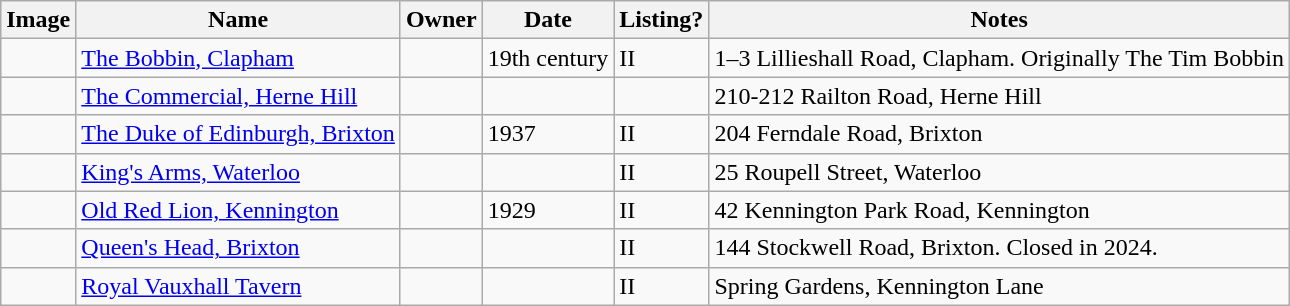<table class="wikitable sortable">
<tr>
<th>Image</th>
<th>Name</th>
<th>Owner</th>
<th>Date</th>
<th>Listing?</th>
<th>Notes</th>
</tr>
<tr>
<td></td>
<td><a href='#'>The Bobbin, Clapham</a></td>
<td></td>
<td>19th century</td>
<td>II</td>
<td>1–3 Lillieshall Road, Clapham. Originally The Tim Bobbin</td>
</tr>
<tr>
<td></td>
<td><a href='#'>The Commercial, Herne Hill</a></td>
<td></td>
<td></td>
<td></td>
<td>210-212 Railton Road, Herne Hill</td>
</tr>
<tr>
<td></td>
<td><a href='#'>The Duke of Edinburgh, Brixton</a></td>
<td></td>
<td>1937</td>
<td>II</td>
<td>204 Ferndale Road, Brixton</td>
</tr>
<tr>
<td></td>
<td><a href='#'>King's Arms, Waterloo</a></td>
<td></td>
<td></td>
<td>II</td>
<td>25 Roupell Street, Waterloo</td>
</tr>
<tr>
<td></td>
<td><a href='#'>Old Red Lion, Kennington</a></td>
<td></td>
<td>1929</td>
<td>II</td>
<td>42 Kennington Park Road, Kennington</td>
</tr>
<tr>
<td></td>
<td><a href='#'>Queen's Head, Brixton</a></td>
<td></td>
<td></td>
<td>II</td>
<td>144 Stockwell Road, Brixton. Closed in 2024.</td>
</tr>
<tr>
<td></td>
<td><a href='#'>Royal Vauxhall Tavern</a></td>
<td></td>
<td></td>
<td>II</td>
<td>Spring Gardens, Kennington Lane</td>
</tr>
</table>
